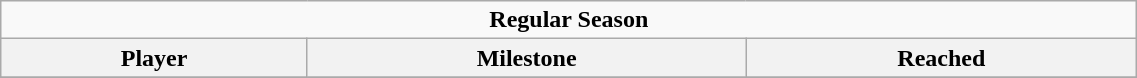<table class="wikitable" width="60%" style="text-align:center">
<tr>
<td colspan="10" align="center"><strong>Regular Season</strong></td>
</tr>
<tr>
<th>Player</th>
<th>Milestone</th>
<th>Reached</th>
</tr>
<tr>
</tr>
</table>
